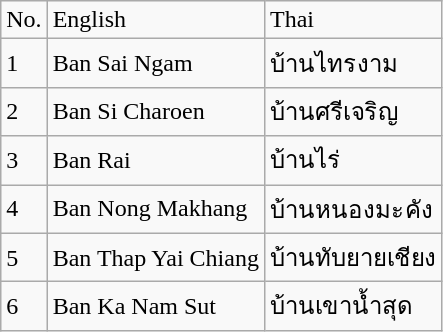<table class="wikitable">
<tr>
<td>No.</td>
<td>English</td>
<td>Thai</td>
</tr>
<tr>
<td>1</td>
<td>Ban Sai Ngam</td>
<td>บ้านไทรงาม</td>
</tr>
<tr>
<td>2</td>
<td>Ban Si Charoen</td>
<td>บ้านศรีเจริญ</td>
</tr>
<tr>
<td>3</td>
<td>Ban Rai</td>
<td>บ้านไร่</td>
</tr>
<tr>
<td>4</td>
<td>Ban Nong Makhang</td>
<td>บ้านหนองมะคัง</td>
</tr>
<tr>
<td>5</td>
<td>Ban Thap Yai Chiang</td>
<td>บ้านทับยายเชียง</td>
</tr>
<tr>
<td>6</td>
<td>Ban Ka Nam Sut</td>
<td>บ้านเขาน้ำสุด</td>
</tr>
</table>
